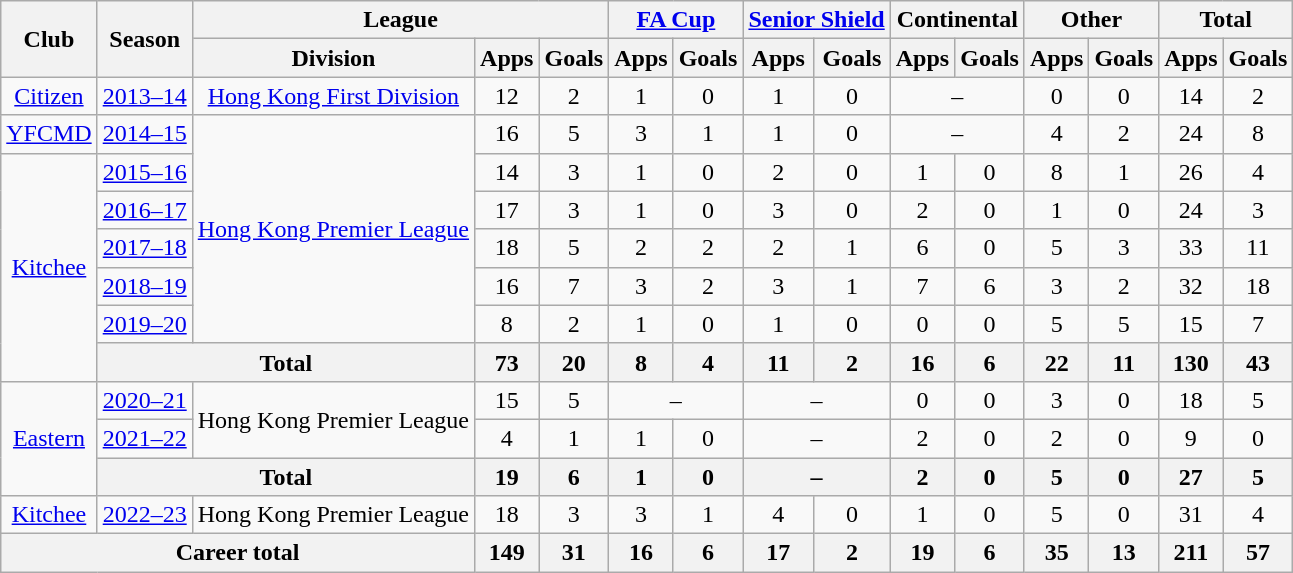<table class="wikitable" style="text-align: center">
<tr>
<th rowspan="2">Club</th>
<th rowspan="2">Season</th>
<th colspan="3">League</th>
<th colspan="2"><a href='#'>FA Cup</a></th>
<th colspan="2"><a href='#'>Senior Shield</a></th>
<th colspan="2">Continental</th>
<th colspan="2">Other</th>
<th colspan="2">Total</th>
</tr>
<tr>
<th>Division</th>
<th>Apps</th>
<th>Goals</th>
<th>Apps</th>
<th>Goals</th>
<th>Apps</th>
<th>Goals</th>
<th>Apps</th>
<th>Goals</th>
<th>Apps</th>
<th>Goals</th>
<th>Apps</th>
<th>Goals</th>
</tr>
<tr>
<td><a href='#'>Citizen</a></td>
<td><a href='#'>2013–14</a></td>
<td><a href='#'>Hong Kong First Division</a></td>
<td>12</td>
<td>2</td>
<td>1</td>
<td>0</td>
<td>1</td>
<td>0</td>
<td colspan="2">–</td>
<td>0</td>
<td>0</td>
<td>14</td>
<td>2</td>
</tr>
<tr>
<td><a href='#'>YFCMD</a></td>
<td><a href='#'>2014–15</a></td>
<td rowspan="6"><a href='#'>Hong Kong Premier League</a></td>
<td>16</td>
<td>5</td>
<td>3</td>
<td>1</td>
<td>1</td>
<td>0</td>
<td colspan="2">–</td>
<td>4</td>
<td>2</td>
<td>24</td>
<td>8</td>
</tr>
<tr>
<td rowspan="6"><a href='#'>Kitchee</a></td>
<td><a href='#'>2015–16</a></td>
<td>14</td>
<td>3</td>
<td>1</td>
<td>0</td>
<td>2</td>
<td>0</td>
<td>1</td>
<td>0</td>
<td>8</td>
<td>1</td>
<td>26</td>
<td>4</td>
</tr>
<tr>
<td><a href='#'>2016–17</a></td>
<td>17</td>
<td>3</td>
<td>1</td>
<td>0</td>
<td>3</td>
<td>0</td>
<td>2</td>
<td>0</td>
<td>1</td>
<td>0</td>
<td>24</td>
<td>3</td>
</tr>
<tr>
<td><a href='#'>2017–18</a></td>
<td>18</td>
<td>5</td>
<td>2</td>
<td>2</td>
<td>2</td>
<td>1</td>
<td>6</td>
<td>0</td>
<td>5</td>
<td>3</td>
<td>33</td>
<td>11</td>
</tr>
<tr>
<td><a href='#'>2018–19</a></td>
<td>16</td>
<td>7</td>
<td>3</td>
<td>2</td>
<td>3</td>
<td>1</td>
<td>7</td>
<td>6</td>
<td>3</td>
<td>2</td>
<td>32</td>
<td>18</td>
</tr>
<tr>
<td><a href='#'>2019–20</a></td>
<td>8</td>
<td>2</td>
<td>1</td>
<td>0</td>
<td>1</td>
<td>0</td>
<td>0</td>
<td>0</td>
<td>5</td>
<td>5</td>
<td>15</td>
<td>7</td>
</tr>
<tr>
<th colspan="2"><strong>Total</strong></th>
<th>73</th>
<th>20</th>
<th>8</th>
<th>4</th>
<th>11</th>
<th>2</th>
<th>16</th>
<th>6</th>
<th>22</th>
<th>11</th>
<th>130</th>
<th>43</th>
</tr>
<tr>
<td rowspan="3"><a href='#'>Eastern</a></td>
<td><a href='#'>2020–21</a></td>
<td rowspan="2">Hong Kong Premier League</td>
<td>15</td>
<td>5</td>
<td colspan="2">–</td>
<td colspan="2">–</td>
<td>0</td>
<td>0</td>
<td>3</td>
<td>0</td>
<td>18</td>
<td>5</td>
</tr>
<tr>
<td><a href='#'>2021–22</a></td>
<td>4</td>
<td>1</td>
<td>1</td>
<td>0</td>
<td colspan="2">–</td>
<td>2</td>
<td>0</td>
<td>2</td>
<td>0</td>
<td>9</td>
<td>0</td>
</tr>
<tr>
<th colspan="2"><strong>Total</strong></th>
<th>19</th>
<th>6</th>
<th>1</th>
<th>0</th>
<th colspan="2">–</th>
<th>2</th>
<th>0</th>
<th>5</th>
<th>0</th>
<th>27</th>
<th>5</th>
</tr>
<tr>
<td><a href='#'>Kitchee</a></td>
<td><a href='#'>2022–23</a></td>
<td>Hong Kong Premier League</td>
<td>18</td>
<td>3</td>
<td>3</td>
<td>1</td>
<td>4</td>
<td>0</td>
<td>1</td>
<td>0</td>
<td>5</td>
<td>0</td>
<td>31</td>
<td>4</td>
</tr>
<tr>
<th colspan="3"><strong>Career total</strong></th>
<th>149</th>
<th>31</th>
<th>16</th>
<th>6</th>
<th>17</th>
<th>2</th>
<th>19</th>
<th>6</th>
<th>35</th>
<th>13</th>
<th>211</th>
<th>57</th>
</tr>
</table>
